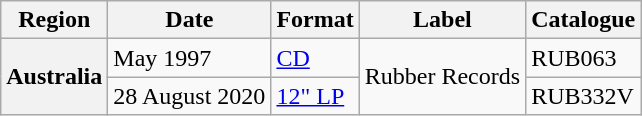<table class="wikitable plainrowheaders">
<tr>
<th scope="col">Region</th>
<th scope="col">Date</th>
<th scope="col">Format</th>
<th scope="col">Label</th>
<th scope="col">Catalogue</th>
</tr>
<tr>
<th scope="row" rowspan="2">Australia</th>
<td>May 1997</td>
<td><a href='#'>CD</a></td>
<td rowspan="2">Rubber Records</td>
<td>RUB063</td>
</tr>
<tr>
<td>28 August 2020</td>
<td><a href='#'>12" LP</a></td>
<td>RUB332V</td>
</tr>
</table>
